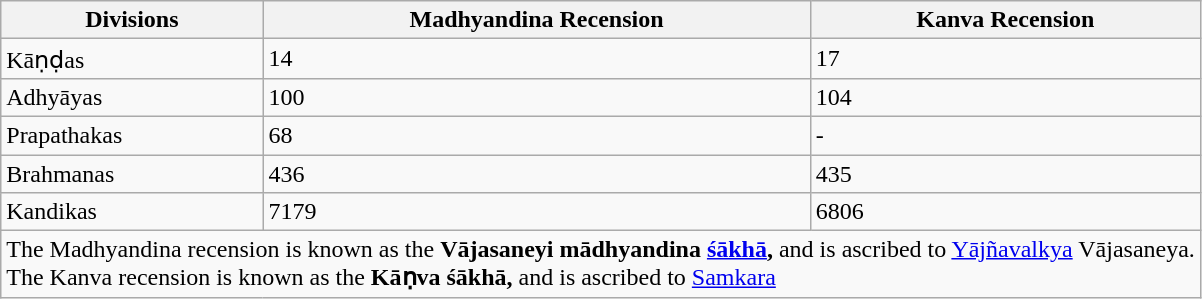<table class="wikitable">
<tr>
<th>Divisions</th>
<th>Madhyandina Recension</th>
<th>Kanva Recension</th>
</tr>
<tr>
<td>Kāṇḍas</td>
<td>14</td>
<td>17</td>
</tr>
<tr>
<td>Adhyāyas</td>
<td>100</td>
<td>104</td>
</tr>
<tr>
<td>Prapathakas</td>
<td>68</td>
<td>-</td>
</tr>
<tr>
<td>Brahmanas</td>
<td>436</td>
<td>435</td>
</tr>
<tr>
<td>Kandikas</td>
<td>7179</td>
<td>6806</td>
</tr>
<tr>
<td colspan="3">The Madhyandina recension is known as the <strong>Vājasaneyi mādhyandina <a href='#'>śākhā</a>,</strong> and is ascribed to <a href='#'>Yājñavalkya</a> Vājasaneya.<br>The Kanva recension is known as the <strong>Kāṇva śākhā,</strong> and is ascribed to <a href='#'>Samkara</a></td>
</tr>
</table>
